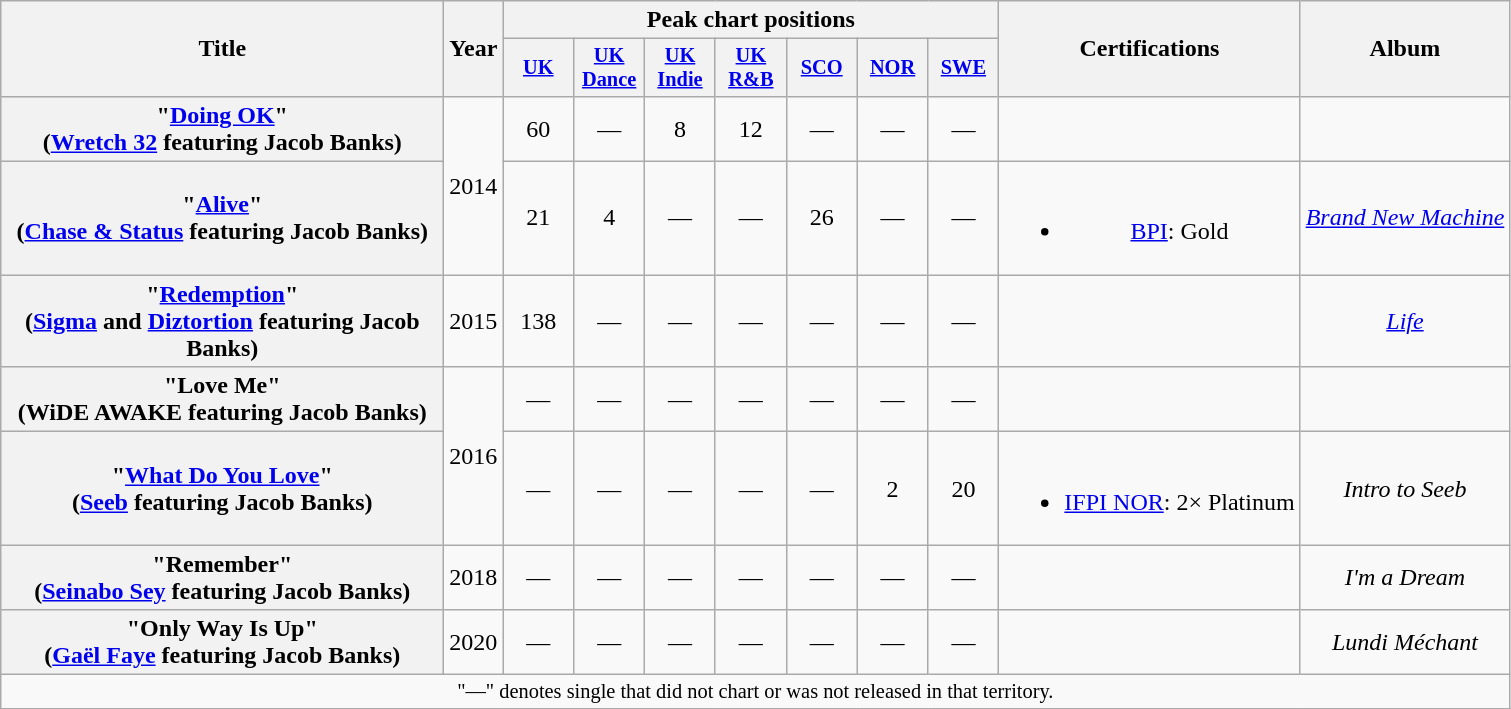<table class="wikitable plainrowheaders" style="text-align:center;">
<tr>
<th scope="col" rowspan="2" style="width:18em;">Title</th>
<th scope="col" rowspan="2" style="width:1em;">Year</th>
<th scope="col" colspan="7">Peak chart positions</th>
<th scope="col" rowspan="2">Certifications</th>
<th scope="col" rowspan="2">Album</th>
</tr>
<tr>
<th scope="col" style="width:3em;font-size:85%;"><a href='#'>UK</a><br></th>
<th scope="col" style="width:3em;font-size:85%;"><a href='#'>UK Dance</a><br></th>
<th scope="col" style="width:3em;font-size:85%;"><a href='#'>UK Indie</a><br></th>
<th scope="col" style="width:3em;font-size:85%;"><a href='#'>UK R&B</a><br></th>
<th scope="col" style="width:3em;font-size:85%;"><a href='#'>SCO</a><br></th>
<th scope="col" style="width:3em;font-size:85%;"><a href='#'>NOR</a><br></th>
<th scope="col" style="width:3em;font-size:85%;"><a href='#'>SWE</a><br></th>
</tr>
<tr>
<th scope="row">"<a href='#'>Doing OK</a>"<br><span>(<a href='#'>Wretch 32</a> featuring Jacob Banks)</span></th>
<td rowspan="2">2014</td>
<td>60</td>
<td>—</td>
<td>8</td>
<td>12</td>
<td>—</td>
<td>—</td>
<td>—</td>
<td></td>
<td></td>
</tr>
<tr>
<th scope="row">"<a href='#'>Alive</a>"<br><span>(<a href='#'>Chase & Status</a> featuring Jacob Banks)</span></th>
<td>21</td>
<td>4</td>
<td>—</td>
<td>—</td>
<td>26</td>
<td>—</td>
<td>—</td>
<td><br><ul><li><a href='#'>BPI</a>: Gold</li></ul></td>
<td><em><a href='#'>Brand New Machine</a></em></td>
</tr>
<tr>
<th scope="row">"<a href='#'>Redemption</a>"<br><span>(<a href='#'>Sigma</a> and <a href='#'>Diztortion</a> featuring Jacob Banks)</span></th>
<td>2015</td>
<td>138</td>
<td>—</td>
<td>—</td>
<td>—</td>
<td>—</td>
<td>—</td>
<td>—</td>
<td></td>
<td><em><a href='#'>Life</a></em></td>
</tr>
<tr>
<th scope="row">"Love Me"<br><span>(WiDE AWAKE featuring Jacob Banks)</span></th>
<td rowspan="2">2016</td>
<td>—</td>
<td>—</td>
<td>—</td>
<td>—</td>
<td>—</td>
<td>—</td>
<td>—</td>
<td></td>
<td></td>
</tr>
<tr>
<th scope="row">"<a href='#'>What Do You Love</a>"<br><span>(<a href='#'>Seeb</a> featuring Jacob Banks)</span></th>
<td>—</td>
<td>—</td>
<td>—</td>
<td>—</td>
<td>—</td>
<td>2</td>
<td>20</td>
<td><br><ul><li><a href='#'>IFPI NOR</a>: 2× Platinum</li></ul></td>
<td><em>Intro to Seeb</em></td>
</tr>
<tr>
<th scope="row">"Remember"<br><span>(<a href='#'>Seinabo Sey</a> featuring Jacob Banks)</span></th>
<td>2018</td>
<td>—</td>
<td>—</td>
<td>—</td>
<td>—</td>
<td>—</td>
<td>—</td>
<td>—</td>
<td></td>
<td><em>I'm a Dream</em></td>
</tr>
<tr>
<th scope="row">"Only Way Is Up"<br><span>(<a href='#'>Gaël Faye</a> featuring Jacob Banks)</span></th>
<td>2020</td>
<td>—</td>
<td>—</td>
<td>—</td>
<td>—</td>
<td>—</td>
<td>—</td>
<td>—</td>
<td></td>
<td><em>Lundi Méchant</em></td>
</tr>
<tr>
<td colspan="18" style="font-size:85%">"—" denotes single that did not chart or was not released in that territory.</td>
</tr>
<tr>
</tr>
</table>
